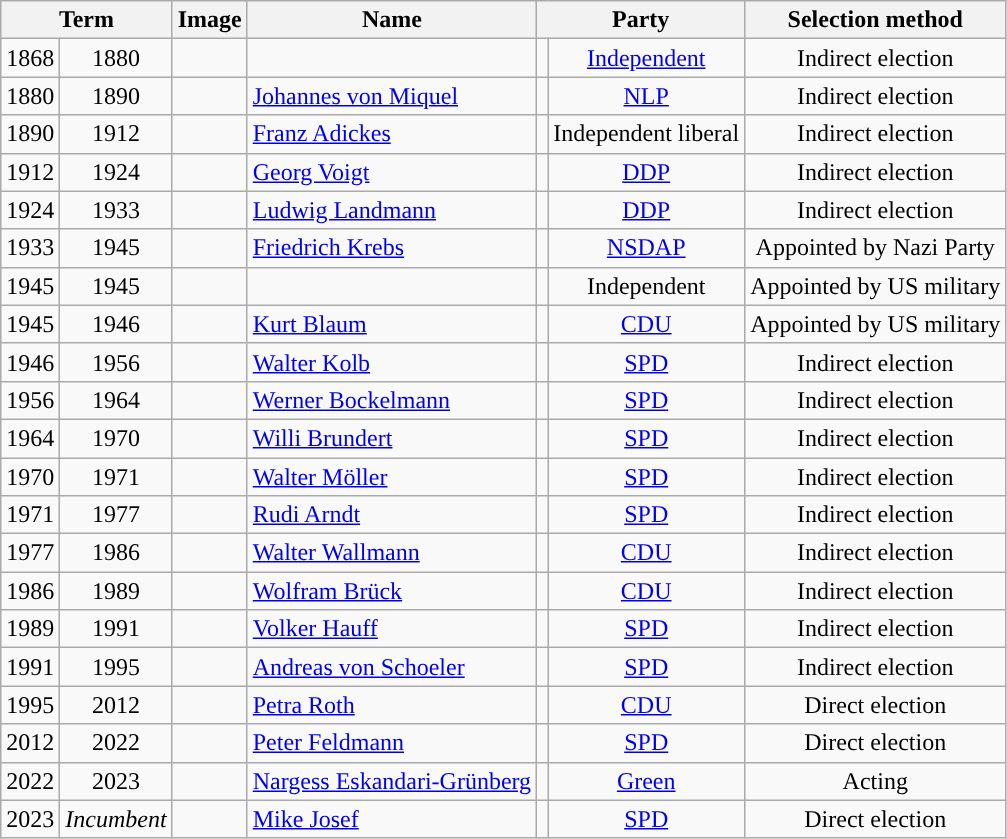<table class="wikitable">
<tr -  align="center">
<th colspan="2">Term</th>
<th>Image</th>
<th>Name</th>
<th colspan="2">Party</th>
<th>Selection method</th>
</tr>
<tr -  align="center">
<td>1868</td>
<td>1880</td>
<td></td>
<td align="left"></td>
<td style="background-color: "></td>
<td><a href='#'>Independent</a></td>
<td>Indirect election</td>
</tr>
<tr -  align="center">
<td>1880</td>
<td>1890</td>
<td></td>
<td align="left"><a href='#'>Johannes von Miquel</a></td>
<td style="background-color: "></td>
<td><a href='#'>NLP</a></td>
<td>Indirect election</td>
</tr>
<tr -  align="center">
<td>1890</td>
<td>1912</td>
<td></td>
<td align="left"><a href='#'>Franz Adickes</a></td>
<td style="background-color: "></td>
<td>Independent liberal</td>
<td>Indirect election</td>
</tr>
<tr -  align="center">
<td>1912</td>
<td>1924</td>
<td></td>
<td align="left"><a href='#'>Georg Voigt</a></td>
<td style="background-color: "></td>
<td><a href='#'>DDP</a></td>
<td>Indirect election</td>
</tr>
<tr -  align="center">
<td>1924</td>
<td>1933</td>
<td></td>
<td align="left"><a href='#'>Ludwig Landmann</a></td>
<td style="background-color: "></td>
<td><a href='#'>DDP</a></td>
<td>Indirect election</td>
</tr>
<tr -  align="center">
<td>1933</td>
<td>1945</td>
<td></td>
<td align="left"><a href='#'>Friedrich Krebs</a></td>
<td style="background-color: "></td>
<td><a href='#'>NSDAP</a></td>
<td>Appointed by Nazi Party</td>
</tr>
<tr -  align="center">
<td>1945</td>
<td>1945</td>
<td></td>
<td align="left"></td>
<td style="background-color: "></td>
<td>Independent</td>
<td>Appointed by US military</td>
</tr>
<tr -  align="center">
<td>1945</td>
<td>1946</td>
<td></td>
<td align="left"><a href='#'>Kurt Blaum</a></td>
<td style="background-color: "></td>
<td><a href='#'>CDU</a></td>
<td>Appointed by US military</td>
</tr>
<tr -  align="center">
<td>1946</td>
<td>1956</td>
<td></td>
<td align="left"><a href='#'>Walter Kolb</a></td>
<td style="background-color: "></td>
<td><a href='#'>SPD</a></td>
<td>Indirect election</td>
</tr>
<tr -  align="center">
<td>1956</td>
<td>1964</td>
<td></td>
<td align="left"><a href='#'>Werner Bockelmann</a></td>
<td style="background-color: "></td>
<td><a href='#'>SPD</a></td>
<td>Indirect election</td>
</tr>
<tr -  align="center">
<td>1964</td>
<td>1970</td>
<td></td>
<td align="left"><a href='#'>Willi Brundert</a></td>
<td style="background-color: "></td>
<td><a href='#'>SPD</a></td>
<td>Indirect election</td>
</tr>
<tr -  align="center">
<td>1970</td>
<td>1971</td>
<td></td>
<td align="left"><a href='#'>Walter Möller</a></td>
<td style="background-color: "></td>
<td><a href='#'>SPD</a></td>
<td>Indirect election</td>
</tr>
<tr -  align="center">
<td>1971</td>
<td>1977</td>
<td></td>
<td align="left"><a href='#'>Rudi Arndt</a></td>
<td style="background-color: "></td>
<td><a href='#'>SPD</a></td>
<td>Indirect election</td>
</tr>
<tr -  align="center">
<td>1977</td>
<td>1986</td>
<td></td>
<td align="left"><a href='#'>Walter Wallmann</a></td>
<td style="background-color: "></td>
<td><a href='#'>CDU</a></td>
<td>Indirect election</td>
</tr>
<tr -  align="center">
<td>1986</td>
<td>1989</td>
<td></td>
<td align="left"><a href='#'>Wolfram Brück</a></td>
<td style="background-color: "></td>
<td><a href='#'>CDU</a></td>
<td>Indirect election</td>
</tr>
<tr -  align="center">
<td>1989</td>
<td>1991</td>
<td></td>
<td align="left"><a href='#'>Volker Hauff</a></td>
<td style="background-color: "></td>
<td><a href='#'>SPD</a></td>
<td>Indirect election</td>
</tr>
<tr -  align="center">
<td>1991</td>
<td>1995</td>
<td></td>
<td align="left"><a href='#'>Andreas von Schoeler</a></td>
<td style="background-color: "></td>
<td><a href='#'>SPD</a></td>
<td>Indirect election</td>
</tr>
<tr -  align="center">
<td>1995</td>
<td>2012</td>
<td></td>
<td align="left"><a href='#'>Petra Roth</a></td>
<td style="background-color: "></td>
<td><a href='#'>CDU</a></td>
<td>Direct election</td>
</tr>
<tr -  align="center">
<td>2012</td>
<td>2022</td>
<td></td>
<td align="left"><a href='#'>Peter Feldmann</a></td>
<td style="background-color: "></td>
<td><a href='#'>SPD</a></td>
<td>Direct election</td>
</tr>
<tr -  align="center">
<td>2022</td>
<td>2023</td>
<td></td>
<td align="left"><a href='#'>Nargess Eskandari-Grünberg</a></td>
<td style="background-color: "></td>
<td><a href='#'>Green</a></td>
<td>Acting</td>
</tr>
<tr -  align="center">
<td>2023</td>
<td><em>Incumbent</em></td>
<td></td>
<td align="left"><a href='#'>Mike Josef</a></td>
<td style="background-color: "></td>
<td><a href='#'>SPD</a></td>
<td>Direct election</td>
</tr>
</table>
